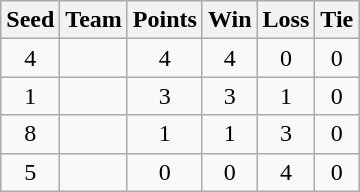<table class=wikitable style=text-align:center>
<tr>
<th>Seed</th>
<th>Team</th>
<th>Points</th>
<th>Win</th>
<th>Loss</th>
<th>Tie</th>
</tr>
<tr>
<td>4</td>
<td align=left></td>
<td>4</td>
<td>4</td>
<td>0</td>
<td>0</td>
</tr>
<tr>
<td>1</td>
<td align=left></td>
<td>3</td>
<td>3</td>
<td>1</td>
<td>0</td>
</tr>
<tr>
<td>8</td>
<td align=left></td>
<td>1</td>
<td>1</td>
<td>3</td>
<td>0</td>
</tr>
<tr>
<td>5</td>
<td align=left></td>
<td>0</td>
<td>0</td>
<td>4</td>
<td>0</td>
</tr>
</table>
